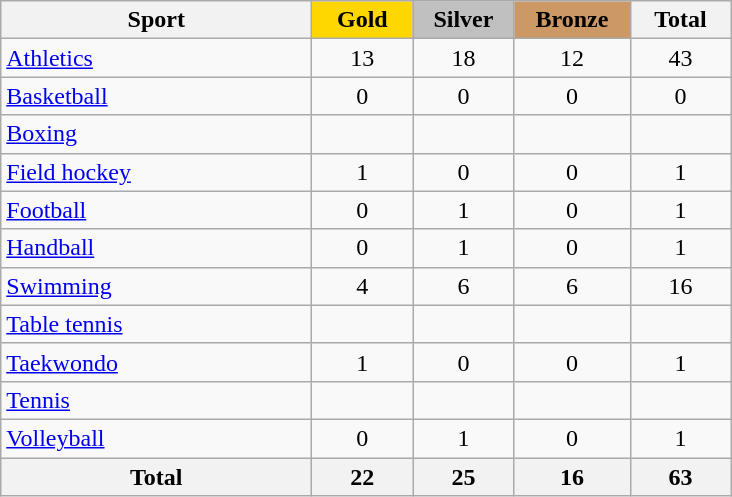<table class="wikitable sortable" style="text-align:center;">
<tr>
<th width=200>Sport</th>
<td bgcolor=gold width=60><strong>Gold</strong></td>
<td bgcolor=silver width=60><strong>Silver</strong></td>
<td bgcolor=#cc9966 width=70><strong>Bronze</strong></td>
<th width=60>Total</th>
</tr>
<tr>
<td align=left> <a href='#'>Athletics</a></td>
<td>13</td>
<td>18</td>
<td>12</td>
<td>43</td>
</tr>
<tr>
<td align=left> <a href='#'>Basketball</a></td>
<td>0</td>
<td>0</td>
<td>0</td>
<td>0</td>
</tr>
<tr>
<td align=left> <a href='#'>Boxing</a></td>
<td></td>
<td></td>
<td></td>
<td></td>
</tr>
<tr>
<td align=left> <a href='#'>Field hockey</a></td>
<td>1</td>
<td>0</td>
<td>0</td>
<td>1</td>
</tr>
<tr>
<td align=left> <a href='#'>Football</a></td>
<td>0</td>
<td>1</td>
<td>0</td>
<td>1</td>
</tr>
<tr>
<td align=left> <a href='#'>Handball</a></td>
<td>0</td>
<td>1</td>
<td>0</td>
<td>1</td>
</tr>
<tr>
<td align=left> <a href='#'>Swimming</a></td>
<td>4</td>
<td>6</td>
<td>6</td>
<td>16</td>
</tr>
<tr>
<td align=left> <a href='#'>Table tennis</a></td>
<td></td>
<td></td>
<td></td>
<td></td>
</tr>
<tr>
<td align=left> <a href='#'>Taekwondo</a></td>
<td>1</td>
<td>0</td>
<td>0</td>
<td>1</td>
</tr>
<tr>
<td align=left> <a href='#'>Tennis</a></td>
<td></td>
<td></td>
<td></td>
<td></td>
</tr>
<tr>
<td align=left> <a href='#'>Volleyball</a></td>
<td>0</td>
<td>1</td>
<td>0</td>
<td>1</td>
</tr>
<tr>
<th>Total</th>
<th>22</th>
<th>25</th>
<th>16</th>
<th>63</th>
</tr>
</table>
